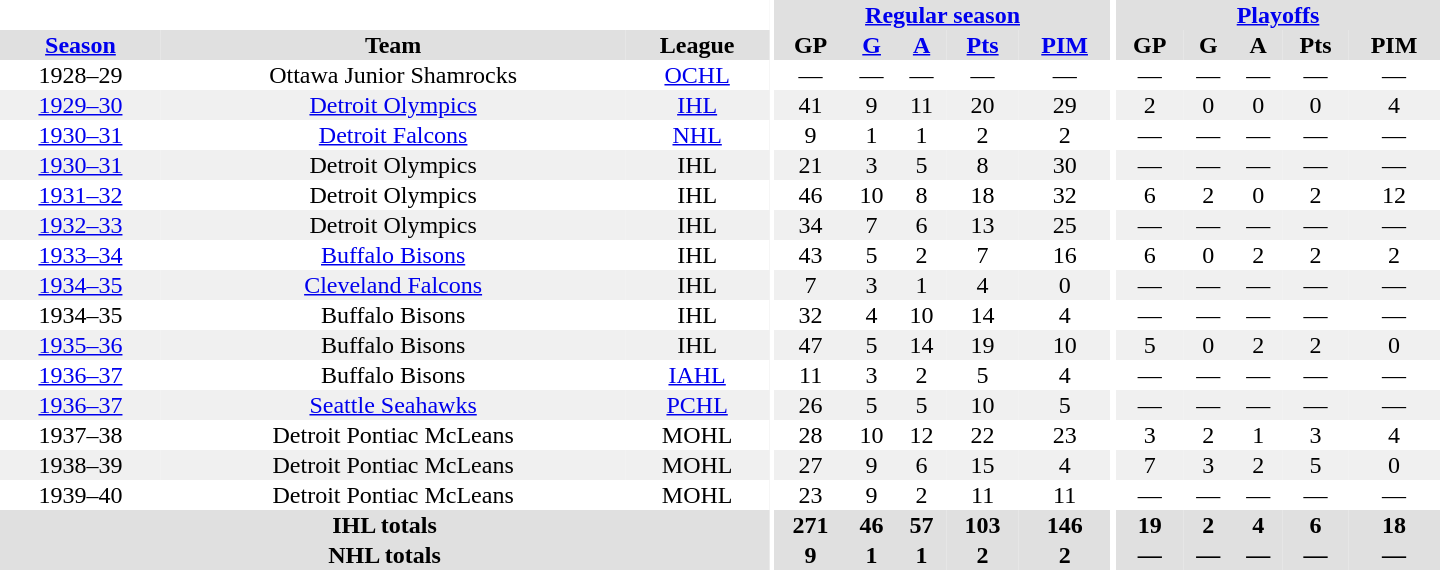<table border="0" cellpadding="1" cellspacing="0" style="text-align:center; width:60em">
<tr bgcolor="#e0e0e0">
<th colspan="3" bgcolor="#ffffff"></th>
<th rowspan="100" bgcolor="#ffffff"></th>
<th colspan="5"><a href='#'>Regular season</a></th>
<th rowspan="100" bgcolor="#ffffff"></th>
<th colspan="5"><a href='#'>Playoffs</a></th>
</tr>
<tr bgcolor="#e0e0e0">
<th><a href='#'>Season</a></th>
<th>Team</th>
<th>League</th>
<th>GP</th>
<th><a href='#'>G</a></th>
<th><a href='#'>A</a></th>
<th><a href='#'>Pts</a></th>
<th><a href='#'>PIM</a></th>
<th>GP</th>
<th>G</th>
<th>A</th>
<th>Pts</th>
<th>PIM</th>
</tr>
<tr>
<td>1928–29</td>
<td>Ottawa Junior Shamrocks</td>
<td><a href='#'>OCHL</a></td>
<td>—</td>
<td>—</td>
<td>—</td>
<td>—</td>
<td>—</td>
<td>—</td>
<td>—</td>
<td>—</td>
<td>—</td>
<td>—</td>
</tr>
<tr bgcolor="#f0f0f0">
<td><a href='#'>1929–30</a></td>
<td><a href='#'>Detroit Olympics</a></td>
<td><a href='#'>IHL</a></td>
<td>41</td>
<td>9</td>
<td>11</td>
<td>20</td>
<td>29</td>
<td>2</td>
<td>0</td>
<td>0</td>
<td>0</td>
<td>4</td>
</tr>
<tr>
<td><a href='#'>1930–31</a></td>
<td><a href='#'>Detroit Falcons</a></td>
<td><a href='#'>NHL</a></td>
<td>9</td>
<td>1</td>
<td>1</td>
<td>2</td>
<td>2</td>
<td>—</td>
<td>—</td>
<td>—</td>
<td>—</td>
<td>—</td>
</tr>
<tr bgcolor="#f0f0f0">
<td><a href='#'>1930–31</a></td>
<td>Detroit Olympics</td>
<td>IHL</td>
<td>21</td>
<td>3</td>
<td>5</td>
<td>8</td>
<td>30</td>
<td>—</td>
<td>—</td>
<td>—</td>
<td>—</td>
<td>—</td>
</tr>
<tr>
<td><a href='#'>1931–32</a></td>
<td>Detroit Olympics</td>
<td>IHL</td>
<td>46</td>
<td>10</td>
<td>8</td>
<td>18</td>
<td>32</td>
<td>6</td>
<td>2</td>
<td>0</td>
<td>2</td>
<td>12</td>
</tr>
<tr bgcolor="#f0f0f0">
<td><a href='#'>1932–33</a></td>
<td>Detroit Olympics</td>
<td>IHL</td>
<td>34</td>
<td>7</td>
<td>6</td>
<td>13</td>
<td>25</td>
<td>—</td>
<td>—</td>
<td>—</td>
<td>—</td>
<td>—</td>
</tr>
<tr>
<td><a href='#'>1933–34</a></td>
<td><a href='#'>Buffalo Bisons</a></td>
<td>IHL</td>
<td>43</td>
<td>5</td>
<td>2</td>
<td>7</td>
<td>16</td>
<td>6</td>
<td>0</td>
<td>2</td>
<td>2</td>
<td>2</td>
</tr>
<tr bgcolor="#f0f0f0">
<td><a href='#'>1934–35</a></td>
<td><a href='#'>Cleveland Falcons</a></td>
<td>IHL</td>
<td>7</td>
<td>3</td>
<td>1</td>
<td>4</td>
<td>0</td>
<td>—</td>
<td>—</td>
<td>—</td>
<td>—</td>
<td>—</td>
</tr>
<tr>
<td>1934–35</td>
<td>Buffalo Bisons</td>
<td>IHL</td>
<td>32</td>
<td>4</td>
<td>10</td>
<td>14</td>
<td>4</td>
<td>—</td>
<td>—</td>
<td>—</td>
<td>—</td>
<td>—</td>
</tr>
<tr bgcolor="#f0f0f0">
<td><a href='#'>1935–36</a></td>
<td>Buffalo Bisons</td>
<td>IHL</td>
<td>47</td>
<td>5</td>
<td>14</td>
<td>19</td>
<td>10</td>
<td>5</td>
<td>0</td>
<td>2</td>
<td>2</td>
<td>0</td>
</tr>
<tr>
<td><a href='#'>1936–37</a></td>
<td>Buffalo Bisons</td>
<td><a href='#'>IAHL</a></td>
<td>11</td>
<td>3</td>
<td>2</td>
<td>5</td>
<td>4</td>
<td>—</td>
<td>—</td>
<td>—</td>
<td>—</td>
<td>—</td>
</tr>
<tr bgcolor="#f0f0f0">
<td><a href='#'>1936–37</a></td>
<td><a href='#'>Seattle Seahawks</a></td>
<td><a href='#'>PCHL</a></td>
<td>26</td>
<td>5</td>
<td>5</td>
<td>10</td>
<td>5</td>
<td>—</td>
<td>—</td>
<td>—</td>
<td>—</td>
<td>—</td>
</tr>
<tr>
<td>1937–38</td>
<td>Detroit Pontiac McLeans</td>
<td>MOHL</td>
<td>28</td>
<td>10</td>
<td>12</td>
<td>22</td>
<td>23</td>
<td>3</td>
<td>2</td>
<td>1</td>
<td>3</td>
<td>4</td>
</tr>
<tr bgcolor="#f0f0f0">
<td>1938–39</td>
<td>Detroit Pontiac McLeans</td>
<td>MOHL</td>
<td>27</td>
<td>9</td>
<td>6</td>
<td>15</td>
<td>4</td>
<td>7</td>
<td>3</td>
<td>2</td>
<td>5</td>
<td>0</td>
</tr>
<tr>
<td>1939–40</td>
<td>Detroit Pontiac McLeans</td>
<td>MOHL</td>
<td>23</td>
<td>9</td>
<td>2</td>
<td>11</td>
<td>11</td>
<td>—</td>
<td>—</td>
<td>—</td>
<td>—</td>
<td>—</td>
</tr>
<tr bgcolor="#e0e0e0">
<th colspan="3">IHL totals</th>
<th>271</th>
<th>46</th>
<th>57</th>
<th>103</th>
<th>146</th>
<th>19</th>
<th>2</th>
<th>4</th>
<th>6</th>
<th>18</th>
</tr>
<tr bgcolor="#e0e0e0">
<th colspan="3">NHL totals</th>
<th>9</th>
<th>1</th>
<th>1</th>
<th>2</th>
<th>2</th>
<th>—</th>
<th>—</th>
<th>—</th>
<th>—</th>
<th>—</th>
</tr>
</table>
